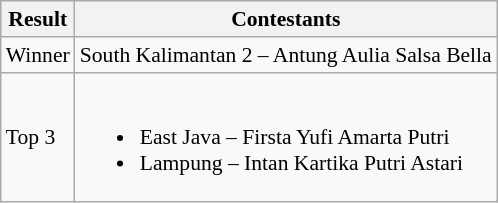<table class="wikitable" style="font-size: 90%;">
<tr>
<th>Result</th>
<th>Contestants</th>
</tr>
<tr>
<td>Winner</td>
<td>South Kalimantan 2 – Antung Aulia Salsa Bella</td>
</tr>
<tr>
<td>Top 3</td>
<td><br><ul><li>East Java – Firsta Yufi Amarta Putri</li><li>Lampung – Intan Kartika Putri Astari</li></ul></td>
</tr>
</table>
